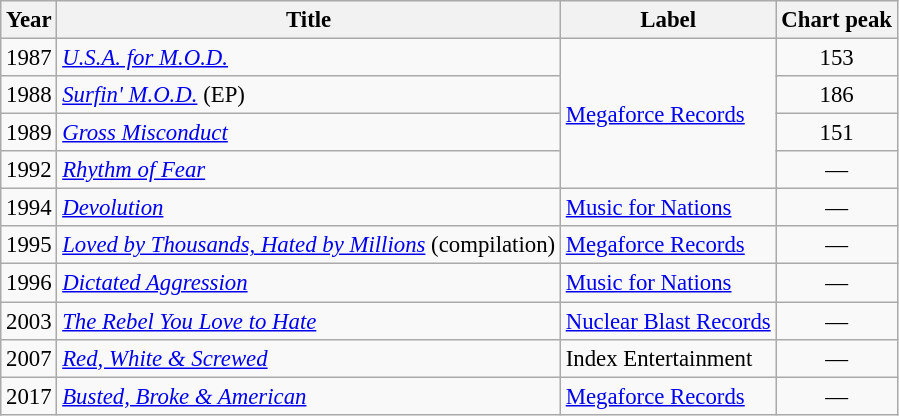<table class="wikitable" style="font-size: 95%;">
<tr>
<th>Year</th>
<th>Title</th>
<th>Label</th>
<th>Chart peak</th>
</tr>
<tr>
<td>1987</td>
<td><em><a href='#'>U.S.A. for M.O.D.</a></em></td>
<td rowspan="4"><a href='#'>Megaforce Records</a></td>
<td align="center">153</td>
</tr>
<tr>
<td>1988</td>
<td><em><a href='#'>Surfin' M.O.D.</a></em> (EP)</td>
<td align="center">186</td>
</tr>
<tr>
<td>1989</td>
<td><em><a href='#'>Gross Misconduct</a></em></td>
<td align="center">151</td>
</tr>
<tr>
<td>1992</td>
<td><em><a href='#'>Rhythm of Fear</a></em></td>
<td align="center">—</td>
</tr>
<tr>
<td>1994</td>
<td><em><a href='#'>Devolution</a></em></td>
<td><a href='#'>Music for Nations</a></td>
<td align="center">—</td>
</tr>
<tr>
<td>1995</td>
<td><em><a href='#'>Loved by Thousands, Hated by Millions</a></em> (compilation)</td>
<td><a href='#'>Megaforce Records</a></td>
<td align="center">—</td>
</tr>
<tr>
<td>1996</td>
<td><em><a href='#'>Dictated Aggression</a></em></td>
<td><a href='#'>Music for Nations</a></td>
<td align="center">—</td>
</tr>
<tr>
<td>2003</td>
<td><em><a href='#'>The Rebel You Love to Hate</a></em></td>
<td><a href='#'>Nuclear Blast Records</a></td>
<td align="center">—</td>
</tr>
<tr>
<td>2007</td>
<td><em><a href='#'>Red, White & Screwed</a></em></td>
<td>Index Entertainment</td>
<td align="center">—</td>
</tr>
<tr>
<td>2017</td>
<td><em><a href='#'>Busted, Broke & American</a></em></td>
<td><a href='#'>Megaforce Records</a></td>
<td align="center">—</td>
</tr>
</table>
